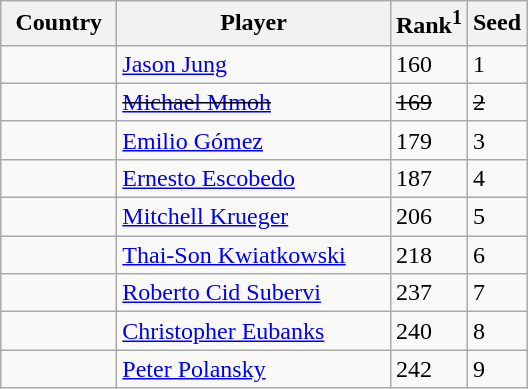<table class="sortable wikitable">
<tr>
<th width="70">Country</th>
<th width="175">Player</th>
<th>Rank<sup>1</sup></th>
<th>Seed</th>
</tr>
<tr>
<td></td>
<td><a href='#'>Jason Jung</a></td>
<td>160</td>
<td>1</td>
</tr>
<tr>
<td><s></s></td>
<td><s><a href='#'>Michael Mmoh</a></s></td>
<td><s>169</s></td>
<td><s>2</s></td>
</tr>
<tr>
<td></td>
<td><a href='#'>Emilio Gómez</a></td>
<td>179</td>
<td>3</td>
</tr>
<tr>
<td></td>
<td><a href='#'>Ernesto Escobedo</a></td>
<td>187</td>
<td>4</td>
</tr>
<tr>
<td></td>
<td><a href='#'>Mitchell Krueger</a></td>
<td>206</td>
<td>5</td>
</tr>
<tr>
<td></td>
<td><a href='#'>Thai-Son Kwiatkowski</a></td>
<td>218</td>
<td>6</td>
</tr>
<tr>
<td></td>
<td><a href='#'>Roberto Cid Subervi</a></td>
<td>237</td>
<td>7</td>
</tr>
<tr>
<td></td>
<td><a href='#'>Christopher Eubanks</a></td>
<td>240</td>
<td>8</td>
</tr>
<tr>
<td></td>
<td><a href='#'>Peter Polansky</a></td>
<td>242</td>
<td>9</td>
</tr>
</table>
